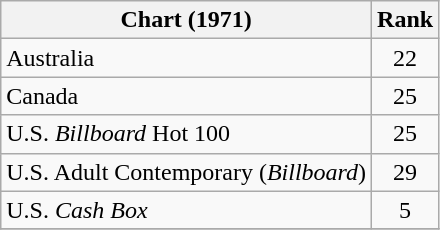<table class="wikitable sortable">
<tr>
<th>Chart (1971)</th>
<th style="text-align:center;">Rank</th>
</tr>
<tr>
<td>Australia</td>
<td style="text-align:center;">22</td>
</tr>
<tr>
<td>Canada</td>
<td style="text-align:center;">25</td>
</tr>
<tr>
<td>U.S. <em>Billboard</em> Hot 100</td>
<td style="text-align:center;">25</td>
</tr>
<tr>
<td>U.S. Adult Contemporary (<em>Billboard</em>)</td>
<td style="text-align:center;">29</td>
</tr>
<tr>
<td>U.S. <em>Cash Box</em></td>
<td style="text-align:center;">5</td>
</tr>
<tr>
</tr>
</table>
